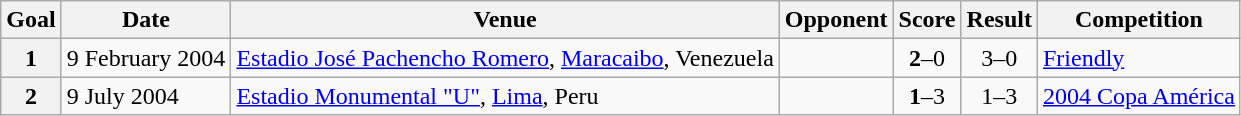<table class="wikitable sortable plainrowheaders">
<tr>
<th>Goal</th>
<th>Date</th>
<th>Venue</th>
<th>Opponent</th>
<th>Score</th>
<th>Result</th>
<th>Competition</th>
</tr>
<tr>
<th scope=row>1</th>
<td>9 February 2004</td>
<td><a href='#'>Estadio José Pachencho Romero</a>, <a href='#'>Maracaibo</a>, Venezuela</td>
<td></td>
<td align=center><strong>2</strong>–0</td>
<td align=center>3–0</td>
<td><a href='#'>Friendly</a></td>
</tr>
<tr>
<th scope=row>2</th>
<td>9 July 2004</td>
<td><a href='#'>Estadio Monumental "U"</a>, <a href='#'>Lima</a>, Peru</td>
<td></td>
<td align=center><strong>1</strong>–3</td>
<td align=center>1–3</td>
<td><a href='#'>2004 Copa América</a></td>
</tr>
</table>
